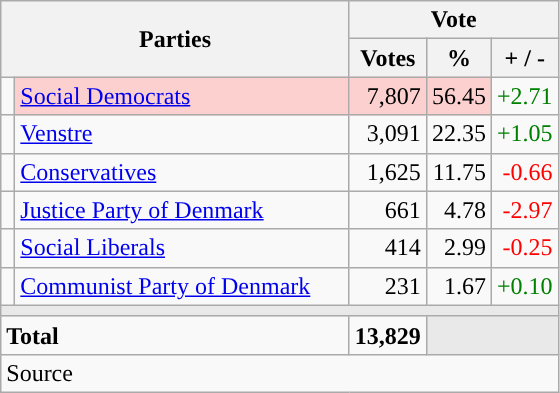<table class="wikitable" style="text-align:right;">
<tr>
<th style="text-align:centre;" rowspan="2" colspan="2" width="225">Parties</th>
<th colspan="3">Vote</th>
</tr>
<tr>
<th width="15">Votes</th>
<th width="15">%</th>
<th width="15">+ / -</th>
</tr>
<tr>
<td width="2" style="color:inherit;background:"></td>
<td bgcolor=#fbd0ce  align="left"><a href='#'>Social Democrats</a></td>
<td bgcolor=#fbd0ce>7,807</td>
<td bgcolor=#fbd0ce>56.45</td>
<td style=color:green;>+2.71</td>
</tr>
<tr>
<td width="2" style="color:inherit;background:"></td>
<td align="left"><a href='#'>Venstre</a></td>
<td>3,091</td>
<td>22.35</td>
<td style=color:green;>+1.05</td>
</tr>
<tr>
<td width="2" style="color:inherit;background:"></td>
<td align="left"><a href='#'>Conservatives</a></td>
<td>1,625</td>
<td>11.75</td>
<td style=color:red;>-0.66</td>
</tr>
<tr>
<td width="2" style="color:inherit;background:"></td>
<td align="left"><a href='#'>Justice Party of Denmark</a></td>
<td>661</td>
<td>4.78</td>
<td style=color:red;>-2.97</td>
</tr>
<tr>
<td width="2" style="color:inherit;background:"></td>
<td align="left"><a href='#'>Social Liberals</a></td>
<td>414</td>
<td>2.99</td>
<td style=color:red;>-0.25</td>
</tr>
<tr>
<td width="2" style="color:inherit;background:"></td>
<td align="left"><a href='#'>Communist Party of Denmark</a></td>
<td>231</td>
<td>1.67</td>
<td style=color:green;>+0.10</td>
</tr>
<tr>
<td colspan="7" bgcolor="#E9E9E9"></td>
</tr>
<tr>
<td align="left" colspan="2"><strong>Total</strong></td>
<td><strong>13,829</strong></td>
<td bgcolor="#E9E9E9" colspan="2"></td>
</tr>
<tr>
<td align="left" colspan="6">Source</td>
</tr>
</table>
